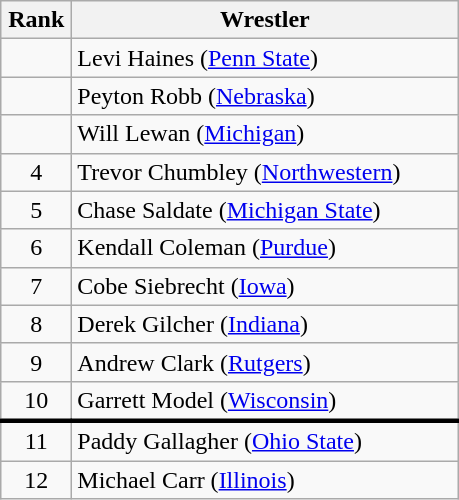<table class="wikitable" style="text-align: center;">
<tr>
<th width="40">Rank</th>
<th width="250">Wrestler</th>
</tr>
<tr>
<td></td>
<td align="left">Levi Haines (<a href='#'>Penn State</a>)</td>
</tr>
<tr>
<td></td>
<td align="left">Peyton Robb (<a href='#'>Nebraska</a>)</td>
</tr>
<tr>
<td></td>
<td align="left">Will Lewan (<a href='#'>Michigan</a>)</td>
</tr>
<tr>
<td>4</td>
<td align="left">Trevor Chumbley (<a href='#'>Northwestern</a>)</td>
</tr>
<tr>
<td>5</td>
<td align="left">Chase Saldate (<a href='#'>Michigan State</a>)</td>
</tr>
<tr>
<td>6</td>
<td align="left">Kendall Coleman (<a href='#'>Purdue</a>)</td>
</tr>
<tr>
<td>7</td>
<td align="left">Cobe Siebrecht (<a href='#'>Iowa</a>)</td>
</tr>
<tr>
<td>8</td>
<td align="left">Derek Gilcher (<a href='#'>Indiana</a>)</td>
</tr>
<tr>
<td>9</td>
<td align="left">Andrew Clark (<a href='#'>Rutgers</a>)</td>
</tr>
<tr>
<td>10</td>
<td align="left">Garrett Model (<a href='#'>Wisconsin</a>)</td>
</tr>
<tr style="border-top:3px solid black">
<td>11</td>
<td align="left">Paddy Gallagher (<a href='#'>Ohio State</a>)</td>
</tr>
<tr>
<td>12</td>
<td align="left">Michael Carr (<a href='#'>Illinois</a>)</td>
</tr>
</table>
